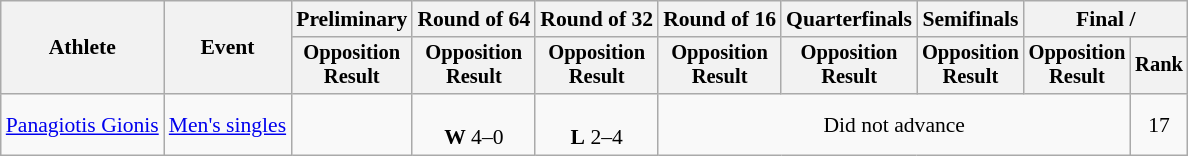<table class="wikitable" style="font-size:90%;">
<tr>
<th rowspan=2>Athlete</th>
<th rowspan=2>Event</th>
<th>Preliminary</th>
<th>Round of 64</th>
<th>Round of 32</th>
<th>Round of 16</th>
<th>Quarterfinals</th>
<th>Semifinals</th>
<th colspan=2>Final / </th>
</tr>
<tr style="font-size:95%">
<th>Opposition<br>Result</th>
<th>Opposition<br>Result</th>
<th>Opposition<br>Result</th>
<th>Opposition<br>Result</th>
<th>Opposition<br>Result</th>
<th>Opposition<br>Result</th>
<th>Opposition<br>Result</th>
<th>Rank</th>
</tr>
<tr align=center>
<td align=left><a href='#'>Panagiotis Gionis</a></td>
<td align=left><a href='#'>Men's singles</a></td>
<td></td>
<td><br><strong>W</strong> 4–0</td>
<td><br><strong>L</strong> 2–4</td>
<td colspan=4>Did not advance</td>
<td>17</td>
</tr>
</table>
